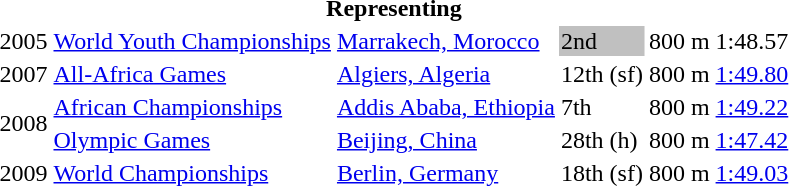<table>
<tr>
<th colspan="6">Representing </th>
</tr>
<tr>
<td>2005</td>
<td><a href='#'>World Youth Championships</a></td>
<td><a href='#'>Marrakech, Morocco</a></td>
<td bgcolor="silver">2nd</td>
<td>800 m</td>
<td>1:48.57</td>
</tr>
<tr>
<td>2007</td>
<td><a href='#'>All-Africa Games</a></td>
<td><a href='#'>Algiers, Algeria</a></td>
<td>12th (sf)</td>
<td>800 m</td>
<td><a href='#'>1:49.80</a></td>
</tr>
<tr>
<td rowspan=2>2008</td>
<td><a href='#'>African Championships</a></td>
<td><a href='#'>Addis Ababa, Ethiopia</a></td>
<td>7th</td>
<td>800 m</td>
<td><a href='#'>1:49.22</a></td>
</tr>
<tr>
<td><a href='#'>Olympic Games</a></td>
<td><a href='#'>Beijing, China</a></td>
<td>28th (h)</td>
<td>800 m</td>
<td><a href='#'>1:47.42</a></td>
</tr>
<tr>
<td>2009</td>
<td><a href='#'>World Championships</a></td>
<td><a href='#'>Berlin, Germany</a></td>
<td>18th (sf)</td>
<td>800 m</td>
<td><a href='#'>1:49.03</a></td>
</tr>
</table>
